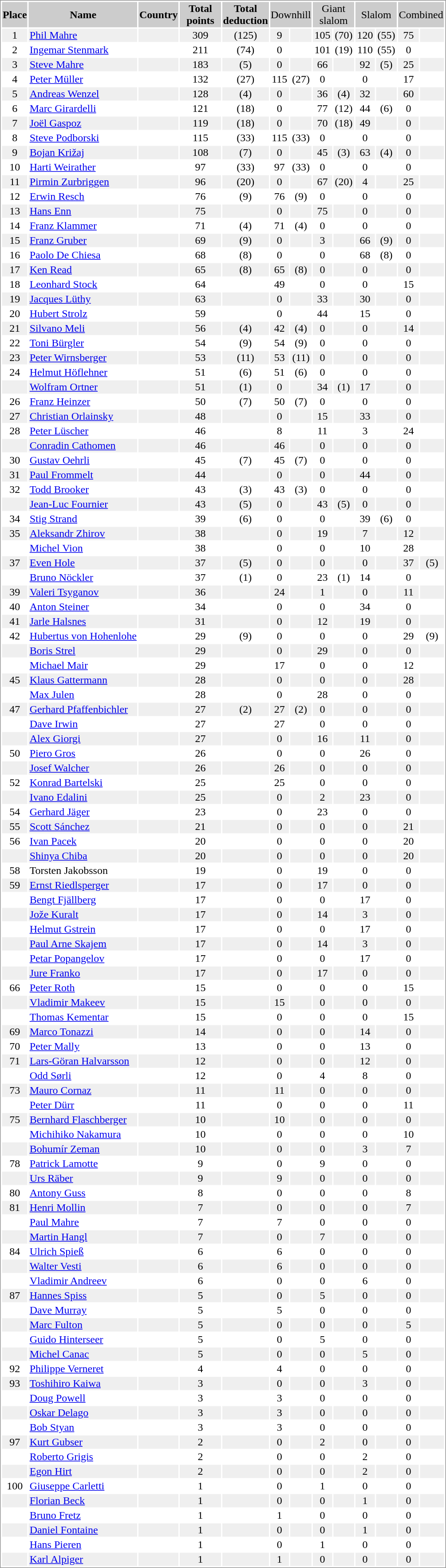<table border="0" style="border: 1px solid #999; background-color:#FFFFFF; text-align:center">
<tr align="center" bgcolor="#CCCCCC">
<td><strong>Place</strong></td>
<td><strong>Name</strong></td>
<td><strong>Country</strong></td>
<td width="60"><strong>Total<br>points</strong></td>
<td><strong>Total<br>deduction</strong></td>
<td colspan=2 width="60">Downhill</td>
<td colspan=2 width="60">Giant<br>slalom</td>
<td colspan=2 width="60">Slalom</td>
<td colspan=2 width="60">Combined</td>
</tr>
<tr bgcolor="#EFEFEF">
<td>1</td>
<td align="left"><a href='#'>Phil Mahre</a></td>
<td align="left"></td>
<td>309</td>
<td>(125)</td>
<td>9</td>
<td></td>
<td>105</td>
<td>(70)</td>
<td>120</td>
<td>(55)</td>
<td>75</td>
<td></td>
</tr>
<tr>
<td>2</td>
<td align="left"><a href='#'>Ingemar Stenmark</a></td>
<td align="left"></td>
<td>211</td>
<td>(74)</td>
<td>0</td>
<td></td>
<td>101</td>
<td>(19)</td>
<td>110</td>
<td>(55)</td>
<td>0</td>
<td></td>
</tr>
<tr bgcolor="#EFEFEF">
<td>3</td>
<td align="left"><a href='#'>Steve Mahre</a></td>
<td align="left"></td>
<td>183</td>
<td>(5)</td>
<td>0</td>
<td></td>
<td>66</td>
<td></td>
<td>92</td>
<td>(5)</td>
<td>25</td>
<td></td>
</tr>
<tr>
<td>4</td>
<td align="left"><a href='#'>Peter Müller</a></td>
<td align="left"></td>
<td>132</td>
<td>(27)</td>
<td>115</td>
<td>(27)</td>
<td>0</td>
<td></td>
<td>0</td>
<td></td>
<td>17</td>
<td></td>
</tr>
<tr bgcolor="#EFEFEF">
<td>5</td>
<td align="left"><a href='#'>Andreas Wenzel</a></td>
<td align="left"></td>
<td>128</td>
<td>(4)</td>
<td>0</td>
<td></td>
<td>36</td>
<td>(4)</td>
<td>32</td>
<td></td>
<td>60</td>
<td></td>
</tr>
<tr>
<td>6</td>
<td align="left"><a href='#'>Marc Girardelli</a></td>
<td align="left"></td>
<td>121</td>
<td>(18)</td>
<td>0</td>
<td></td>
<td>77</td>
<td>(12)</td>
<td>44</td>
<td>(6)</td>
<td>0</td>
<td></td>
</tr>
<tr bgcolor="#EFEFEF">
<td>7</td>
<td align="left"><a href='#'>Joël Gaspoz</a></td>
<td align="left"></td>
<td>119</td>
<td>(18)</td>
<td>0</td>
<td></td>
<td>70</td>
<td>(18)</td>
<td>49</td>
<td></td>
<td>0</td>
<td></td>
</tr>
<tr>
<td>8</td>
<td align="left"><a href='#'>Steve Podborski</a></td>
<td align="left"></td>
<td>115</td>
<td>(33)</td>
<td>115</td>
<td>(33)</td>
<td>0</td>
<td></td>
<td>0</td>
<td></td>
<td>0</td>
<td></td>
</tr>
<tr bgcolor="#EFEFEF">
<td>9</td>
<td align="left"><a href='#'>Bojan Križaj</a></td>
<td align="left"></td>
<td>108</td>
<td>(7)</td>
<td>0</td>
<td></td>
<td>45</td>
<td>(3)</td>
<td>63</td>
<td>(4)</td>
<td>0</td>
<td></td>
</tr>
<tr>
<td>10</td>
<td align="left"><a href='#'>Harti Weirather</a></td>
<td align="left"></td>
<td>97</td>
<td>(33)</td>
<td>97</td>
<td>(33)</td>
<td>0</td>
<td></td>
<td>0</td>
<td></td>
<td>0</td>
<td></td>
</tr>
<tr bgcolor="#EFEFEF">
<td>11</td>
<td align="left"><a href='#'>Pirmin Zurbriggen</a></td>
<td align="left"></td>
<td>96</td>
<td>(20)</td>
<td>0</td>
<td></td>
<td>67</td>
<td>(20)</td>
<td>4</td>
<td></td>
<td>25</td>
<td></td>
</tr>
<tr>
<td>12</td>
<td align="left"><a href='#'>Erwin Resch</a></td>
<td align="left"></td>
<td>76</td>
<td>(9)</td>
<td>76</td>
<td>(9)</td>
<td>0</td>
<td></td>
<td>0</td>
<td></td>
<td>0</td>
<td></td>
</tr>
<tr bgcolor="#EFEFEF">
<td>13</td>
<td align="left"><a href='#'>Hans Enn</a></td>
<td align="left"></td>
<td>75</td>
<td></td>
<td>0</td>
<td></td>
<td>75</td>
<td></td>
<td>0</td>
<td></td>
<td>0</td>
<td></td>
</tr>
<tr>
<td>14</td>
<td align="left"><a href='#'>Franz Klammer</a></td>
<td align="left"></td>
<td>71</td>
<td>(4)</td>
<td>71</td>
<td>(4)</td>
<td>0</td>
<td></td>
<td>0</td>
<td></td>
<td>0</td>
<td></td>
</tr>
<tr bgcolor="#EFEFEF">
<td>15</td>
<td align="left"><a href='#'>Franz Gruber</a></td>
<td align="left"></td>
<td>69</td>
<td>(9)</td>
<td>0</td>
<td></td>
<td>3</td>
<td></td>
<td>66</td>
<td>(9)</td>
<td>0</td>
<td></td>
</tr>
<tr>
<td>16</td>
<td align="left"><a href='#'>Paolo De Chiesa</a></td>
<td align="left"></td>
<td>68</td>
<td>(8)</td>
<td>0</td>
<td></td>
<td>0</td>
<td></td>
<td>68</td>
<td>(8)</td>
<td>0</td>
<td></td>
</tr>
<tr bgcolor="#EFEFEF">
<td>17</td>
<td align="left"><a href='#'>Ken Read</a></td>
<td align="left"></td>
<td>65</td>
<td>(8)</td>
<td>65</td>
<td>(8)</td>
<td>0</td>
<td></td>
<td>0</td>
<td></td>
<td>0</td>
<td></td>
</tr>
<tr>
<td>18</td>
<td align="left"><a href='#'>Leonhard Stock</a></td>
<td align="left"></td>
<td>64</td>
<td></td>
<td>49</td>
<td></td>
<td>0</td>
<td></td>
<td>0</td>
<td></td>
<td>15</td>
<td></td>
</tr>
<tr bgcolor="#EFEFEF">
<td>19</td>
<td align="left"><a href='#'>Jacques Lüthy</a></td>
<td align="left"></td>
<td>63</td>
<td></td>
<td>0</td>
<td></td>
<td>33</td>
<td></td>
<td>30</td>
<td></td>
<td>0</td>
<td></td>
</tr>
<tr>
<td>20</td>
<td align="left"><a href='#'>Hubert Strolz</a></td>
<td align="left"></td>
<td>59</td>
<td></td>
<td>0</td>
<td></td>
<td>44</td>
<td></td>
<td>15</td>
<td></td>
<td>0</td>
<td></td>
</tr>
<tr bgcolor="#EFEFEF">
<td>21</td>
<td align="left"><a href='#'>Silvano Meli</a></td>
<td align="left"></td>
<td>56</td>
<td>(4)</td>
<td>42</td>
<td>(4)</td>
<td>0</td>
<td></td>
<td>0</td>
<td></td>
<td>14</td>
<td></td>
</tr>
<tr>
<td>22</td>
<td align="left"><a href='#'>Toni Bürgler</a></td>
<td align="left"></td>
<td>54</td>
<td>(9)</td>
<td>54</td>
<td>(9)</td>
<td>0</td>
<td></td>
<td>0</td>
<td></td>
<td>0</td>
<td></td>
</tr>
<tr bgcolor="#EFEFEF">
<td>23</td>
<td align="left"><a href='#'>Peter Wirnsberger</a></td>
<td align="left"></td>
<td>53</td>
<td>(11)</td>
<td>53</td>
<td>(11)</td>
<td>0</td>
<td></td>
<td>0</td>
<td></td>
<td>0</td>
<td></td>
</tr>
<tr>
<td>24</td>
<td align="left"><a href='#'>Helmut Höflehner</a></td>
<td align="left"></td>
<td>51</td>
<td>(6)</td>
<td>51</td>
<td>(6)</td>
<td>0</td>
<td></td>
<td>0</td>
<td></td>
<td>0</td>
<td></td>
</tr>
<tr bgcolor="#EFEFEF">
<td></td>
<td align="left"><a href='#'>Wolfram Ortner</a></td>
<td align="left"></td>
<td>51</td>
<td>(1)</td>
<td>0</td>
<td></td>
<td>34</td>
<td>(1)</td>
<td>17</td>
<td></td>
<td>0</td>
<td></td>
</tr>
<tr>
<td>26</td>
<td align="left"><a href='#'>Franz Heinzer</a></td>
<td align="left"></td>
<td>50</td>
<td>(7)</td>
<td>50</td>
<td>(7)</td>
<td>0</td>
<td></td>
<td>0</td>
<td></td>
<td>0</td>
<td></td>
</tr>
<tr bgcolor="#EFEFEF">
<td>27</td>
<td align="left"><a href='#'>Christian Orlainsky</a></td>
<td align="left"></td>
<td>48</td>
<td></td>
<td>0</td>
<td></td>
<td>15</td>
<td></td>
<td>33</td>
<td></td>
<td>0</td>
<td></td>
</tr>
<tr>
<td>28</td>
<td align="left"><a href='#'>Peter Lüscher</a></td>
<td align="left"></td>
<td>46</td>
<td></td>
<td>8</td>
<td></td>
<td>11</td>
<td></td>
<td>3</td>
<td></td>
<td>24</td>
<td></td>
</tr>
<tr bgcolor="#EFEFEF">
<td></td>
<td align="left"><a href='#'>Conradin Cathomen</a></td>
<td align="left"></td>
<td>46</td>
<td></td>
<td>46</td>
<td></td>
<td>0</td>
<td></td>
<td>0</td>
<td></td>
<td>0</td>
<td></td>
</tr>
<tr>
<td>30</td>
<td align="left"><a href='#'>Gustav Oehrli</a></td>
<td align="left"></td>
<td>45</td>
<td>(7)</td>
<td>45</td>
<td>(7)</td>
<td>0</td>
<td></td>
<td>0</td>
<td></td>
<td>0</td>
<td></td>
</tr>
<tr bgcolor="#EFEFEF">
<td>31</td>
<td align="left"><a href='#'>Paul Frommelt</a></td>
<td align="left"></td>
<td>44</td>
<td></td>
<td>0</td>
<td></td>
<td>0</td>
<td></td>
<td>44</td>
<td></td>
<td>0</td>
<td></td>
</tr>
<tr>
<td>32</td>
<td align="left"><a href='#'>Todd Brooker</a></td>
<td align="left"></td>
<td>43</td>
<td>(3)</td>
<td>43</td>
<td>(3)</td>
<td>0</td>
<td></td>
<td>0</td>
<td></td>
<td>0</td>
<td></td>
</tr>
<tr bgcolor="#EFEFEF">
<td></td>
<td align="left"><a href='#'>Jean-Luc Fournier</a></td>
<td align="left"></td>
<td>43</td>
<td>(5)</td>
<td>0</td>
<td></td>
<td>43</td>
<td>(5)</td>
<td>0</td>
<td></td>
<td>0</td>
<td></td>
</tr>
<tr>
<td>34</td>
<td align="left"><a href='#'>Stig Strand</a></td>
<td align="left"></td>
<td>39</td>
<td>(6)</td>
<td>0</td>
<td></td>
<td>0</td>
<td></td>
<td>39</td>
<td>(6)</td>
<td>0</td>
<td></td>
</tr>
<tr bgcolor="#EFEFEF">
<td>35</td>
<td align="left"><a href='#'>Aleksandr Zhirov</a></td>
<td align="left"></td>
<td>38</td>
<td></td>
<td>0</td>
<td></td>
<td>19</td>
<td></td>
<td>7</td>
<td></td>
<td>12</td>
<td></td>
</tr>
<tr>
<td></td>
<td align="left"><a href='#'>Michel Vion</a></td>
<td align="left"></td>
<td>38</td>
<td></td>
<td>0</td>
<td></td>
<td>0</td>
<td></td>
<td>10</td>
<td></td>
<td>28</td>
<td></td>
</tr>
<tr bgcolor="#EFEFEF">
<td>37</td>
<td align="left"><a href='#'>Even Hole</a></td>
<td align="left"></td>
<td>37</td>
<td>(5)</td>
<td>0</td>
<td></td>
<td>0</td>
<td></td>
<td>0</td>
<td></td>
<td>37</td>
<td>(5)</td>
</tr>
<tr>
<td></td>
<td align="left"><a href='#'>Bruno Nöckler</a></td>
<td align="left"></td>
<td>37</td>
<td>(1)</td>
<td>0</td>
<td></td>
<td>23</td>
<td>(1)</td>
<td>14</td>
<td></td>
<td>0</td>
<td></td>
</tr>
<tr bgcolor="#EFEFEF">
<td>39</td>
<td align="left"><a href='#'>Valeri Tsyganov</a></td>
<td align="left"></td>
<td>36</td>
<td></td>
<td>24</td>
<td></td>
<td>1</td>
<td></td>
<td>0</td>
<td></td>
<td>11</td>
<td></td>
</tr>
<tr>
<td>40</td>
<td align="left"><a href='#'>Anton Steiner</a></td>
<td align="left"></td>
<td>34</td>
<td></td>
<td>0</td>
<td></td>
<td>0</td>
<td></td>
<td>34</td>
<td></td>
<td>0</td>
<td></td>
</tr>
<tr bgcolor="#EFEFEF">
<td>41</td>
<td align="left"><a href='#'>Jarle Halsnes</a></td>
<td align="left"></td>
<td>31</td>
<td></td>
<td>0</td>
<td></td>
<td>12</td>
<td></td>
<td>19</td>
<td></td>
<td>0</td>
<td></td>
</tr>
<tr>
<td>42</td>
<td align="left"><a href='#'>Hubertus von Hohenlohe</a></td>
<td align="left"></td>
<td>29</td>
<td>(9)</td>
<td>0</td>
<td></td>
<td>0</td>
<td></td>
<td>0</td>
<td></td>
<td>29</td>
<td>(9)</td>
</tr>
<tr bgcolor="#EFEFEF">
<td></td>
<td align="left"><a href='#'>Boris Strel</a></td>
<td align="left"></td>
<td>29</td>
<td></td>
<td>0</td>
<td></td>
<td>29</td>
<td></td>
<td>0</td>
<td></td>
<td>0</td>
<td></td>
</tr>
<tr>
<td></td>
<td align="left"><a href='#'>Michael Mair</a></td>
<td align="left"></td>
<td>29</td>
<td></td>
<td>17</td>
<td></td>
<td>0</td>
<td></td>
<td>0</td>
<td></td>
<td>12</td>
<td></td>
</tr>
<tr bgcolor="#EFEFEF">
<td>45</td>
<td align="left"><a href='#'>Klaus Gattermann</a></td>
<td align="left"></td>
<td>28</td>
<td></td>
<td>0</td>
<td></td>
<td>0</td>
<td></td>
<td>0</td>
<td></td>
<td>28</td>
<td></td>
</tr>
<tr>
<td></td>
<td align="left"><a href='#'>Max Julen</a></td>
<td align="left"></td>
<td>28</td>
<td></td>
<td>0</td>
<td></td>
<td>28</td>
<td></td>
<td>0</td>
<td></td>
<td>0</td>
<td></td>
</tr>
<tr bgcolor="#EFEFEF">
<td>47</td>
<td align="left"><a href='#'>Gerhard Pfaffenbichler</a></td>
<td align="left"></td>
<td>27</td>
<td>(2)</td>
<td>27</td>
<td>(2)</td>
<td>0</td>
<td></td>
<td>0</td>
<td></td>
<td>0</td>
<td></td>
</tr>
<tr>
<td></td>
<td align="left"><a href='#'>Dave Irwin</a></td>
<td align="left"></td>
<td>27</td>
<td></td>
<td>27</td>
<td></td>
<td>0</td>
<td></td>
<td>0</td>
<td></td>
<td>0</td>
<td></td>
</tr>
<tr bgcolor="#EFEFEF">
<td></td>
<td align="left"><a href='#'>Alex Giorgi</a></td>
<td align="left"></td>
<td>27</td>
<td></td>
<td>0</td>
<td></td>
<td>16</td>
<td></td>
<td>11</td>
<td></td>
<td>0</td>
<td></td>
</tr>
<tr>
<td>50</td>
<td align="left"><a href='#'>Piero Gros</a></td>
<td align="left"></td>
<td>26</td>
<td></td>
<td>0</td>
<td></td>
<td>0</td>
<td></td>
<td>26</td>
<td></td>
<td>0</td>
<td></td>
</tr>
<tr bgcolor="#EFEFEF">
<td></td>
<td align="left"><a href='#'>Josef Walcher</a></td>
<td align="left"></td>
<td>26</td>
<td></td>
<td>26</td>
<td></td>
<td>0</td>
<td></td>
<td>0</td>
<td></td>
<td>0</td>
<td></td>
</tr>
<tr>
<td>52</td>
<td align="left"><a href='#'>Konrad Bartelski</a></td>
<td align="left"></td>
<td>25</td>
<td></td>
<td>25</td>
<td></td>
<td>0</td>
<td></td>
<td>0</td>
<td></td>
<td>0</td>
<td></td>
</tr>
<tr bgcolor="#EFEFEF">
<td></td>
<td align="left"><a href='#'>Ivano Edalini</a></td>
<td align="left"></td>
<td>25</td>
<td></td>
<td>0</td>
<td></td>
<td>2</td>
<td></td>
<td>23</td>
<td></td>
<td>0</td>
<td></td>
</tr>
<tr>
<td>54</td>
<td align="left"><a href='#'>Gerhard Jäger</a></td>
<td align="left"></td>
<td>23</td>
<td></td>
<td>0</td>
<td></td>
<td>23</td>
<td></td>
<td>0</td>
<td></td>
<td>0</td>
<td></td>
</tr>
<tr bgcolor="#EFEFEF">
<td>55</td>
<td align="left"><a href='#'>Scott Sánchez</a></td>
<td align="left"></td>
<td>21</td>
<td></td>
<td>0</td>
<td></td>
<td>0</td>
<td></td>
<td>0</td>
<td></td>
<td>21</td>
<td></td>
</tr>
<tr>
<td>56</td>
<td align="left"><a href='#'>Ivan Pacek</a></td>
<td align="left"></td>
<td>20</td>
<td></td>
<td>0</td>
<td></td>
<td>0</td>
<td></td>
<td>0</td>
<td></td>
<td>20</td>
<td></td>
</tr>
<tr bgcolor="#EFEFEF">
<td></td>
<td align="left"><a href='#'>Shinya Chiba</a></td>
<td align="left"></td>
<td>20</td>
<td></td>
<td>0</td>
<td></td>
<td>0</td>
<td></td>
<td>0</td>
<td></td>
<td>20</td>
<td></td>
</tr>
<tr>
<td>58</td>
<td align="left">Torsten Jakobsson</td>
<td align="left"></td>
<td>19</td>
<td></td>
<td>0</td>
<td></td>
<td>19</td>
<td></td>
<td>0</td>
<td></td>
<td>0</td>
<td></td>
</tr>
<tr bgcolor="#EFEFEF">
<td>59</td>
<td align="left"><a href='#'>Ernst Riedlsperger</a></td>
<td align="left"></td>
<td>17</td>
<td></td>
<td>0</td>
<td></td>
<td>17</td>
<td></td>
<td>0</td>
<td></td>
<td>0</td>
<td></td>
</tr>
<tr>
<td></td>
<td align="left"><a href='#'>Bengt Fjällberg</a></td>
<td align="left"></td>
<td>17</td>
<td></td>
<td>0</td>
<td></td>
<td>0</td>
<td></td>
<td>17</td>
<td></td>
<td>0</td>
<td></td>
</tr>
<tr bgcolor="#EFEFEF">
<td></td>
<td align="left"><a href='#'>Jože Kuralt</a></td>
<td align="left"></td>
<td>17</td>
<td></td>
<td>0</td>
<td></td>
<td>14</td>
<td></td>
<td>3</td>
<td></td>
<td>0</td>
<td></td>
</tr>
<tr>
<td></td>
<td align="left"><a href='#'>Helmut Gstrein</a></td>
<td align="left"></td>
<td>17</td>
<td></td>
<td>0</td>
<td></td>
<td>0</td>
<td></td>
<td>17</td>
<td></td>
<td>0</td>
<td></td>
</tr>
<tr bgcolor="#EFEFEF">
<td></td>
<td align="left"><a href='#'>Paul Arne Skajem</a></td>
<td align="left"></td>
<td>17</td>
<td></td>
<td>0</td>
<td></td>
<td>14</td>
<td></td>
<td>3</td>
<td></td>
<td>0</td>
<td></td>
</tr>
<tr>
<td></td>
<td align="left"><a href='#'>Petar Popangelov</a></td>
<td align="left"></td>
<td>17</td>
<td></td>
<td>0</td>
<td></td>
<td>0</td>
<td></td>
<td>17</td>
<td></td>
<td>0</td>
<td></td>
</tr>
<tr bgcolor="#EFEFEF">
<td></td>
<td align="left"><a href='#'>Jure Franko</a></td>
<td align="left"></td>
<td>17</td>
<td></td>
<td>0</td>
<td></td>
<td>17</td>
<td></td>
<td>0</td>
<td></td>
<td>0</td>
<td></td>
</tr>
<tr>
<td>66</td>
<td align="left"><a href='#'>Peter Roth</a></td>
<td align="left"></td>
<td>15</td>
<td></td>
<td>0</td>
<td></td>
<td>0</td>
<td></td>
<td>0</td>
<td></td>
<td>15</td>
<td></td>
</tr>
<tr bgcolor="#EFEFEF">
<td></td>
<td align="left"><a href='#'>Vladimir Makeev</a></td>
<td align="left"></td>
<td>15</td>
<td></td>
<td>15</td>
<td></td>
<td>0</td>
<td></td>
<td>0</td>
<td></td>
<td>0</td>
<td></td>
</tr>
<tr>
<td></td>
<td align="left"><a href='#'>Thomas Kementar</a></td>
<td align="left"></td>
<td>15</td>
<td></td>
<td>0</td>
<td></td>
<td>0</td>
<td></td>
<td>0</td>
<td></td>
<td>15</td>
<td></td>
</tr>
<tr bgcolor="#EFEFEF">
<td>69</td>
<td align="left"><a href='#'>Marco Tonazzi</a></td>
<td align="left"></td>
<td>14</td>
<td></td>
<td>0</td>
<td></td>
<td>0</td>
<td></td>
<td>14</td>
<td></td>
<td>0</td>
<td></td>
</tr>
<tr>
<td>70</td>
<td align="left"><a href='#'>Peter Mally</a></td>
<td align="left"></td>
<td>13</td>
<td></td>
<td>0</td>
<td></td>
<td>0</td>
<td></td>
<td>13</td>
<td></td>
<td>0</td>
<td></td>
</tr>
<tr bgcolor="#EFEFEF">
<td>71</td>
<td align="left"><a href='#'>Lars-Göran Halvarsson</a></td>
<td align="left"></td>
<td>12</td>
<td></td>
<td>0</td>
<td></td>
<td>0</td>
<td></td>
<td>12</td>
<td></td>
<td>0</td>
<td></td>
</tr>
<tr>
<td></td>
<td align="left"><a href='#'>Odd Sørli</a></td>
<td align="left"></td>
<td>12</td>
<td></td>
<td>0</td>
<td></td>
<td>4</td>
<td></td>
<td>8</td>
<td></td>
<td>0</td>
<td></td>
</tr>
<tr bgcolor="#EFEFEF">
<td>73</td>
<td align="left"><a href='#'>Mauro Cornaz</a></td>
<td align="left"></td>
<td>11</td>
<td></td>
<td>11</td>
<td></td>
<td>0</td>
<td></td>
<td>0</td>
<td></td>
<td>0</td>
<td></td>
</tr>
<tr>
<td></td>
<td align="left"><a href='#'>Peter Dürr</a></td>
<td align="left"></td>
<td>11</td>
<td></td>
<td>0</td>
<td></td>
<td>0</td>
<td></td>
<td>0</td>
<td></td>
<td>11</td>
<td></td>
</tr>
<tr bgcolor="#EFEFEF">
<td>75</td>
<td align="left"><a href='#'>Bernhard Flaschberger</a></td>
<td align="left"></td>
<td>10</td>
<td></td>
<td>10</td>
<td></td>
<td>0</td>
<td></td>
<td>0</td>
<td></td>
<td>0</td>
<td></td>
</tr>
<tr>
<td></td>
<td align="left"><a href='#'>Michihiko Nakamura</a></td>
<td align="left"></td>
<td>10</td>
<td></td>
<td>0</td>
<td></td>
<td>0</td>
<td></td>
<td>0</td>
<td></td>
<td>10</td>
<td></td>
</tr>
<tr bgcolor="#EFEFEF">
<td></td>
<td align="left"><a href='#'>Bohumír Zeman</a></td>
<td align="left"></td>
<td>10</td>
<td></td>
<td>0</td>
<td></td>
<td>0</td>
<td></td>
<td>3</td>
<td></td>
<td>7</td>
<td></td>
</tr>
<tr>
<td>78</td>
<td align="left"><a href='#'>Patrick Lamotte</a></td>
<td align="left"></td>
<td>9</td>
<td></td>
<td>0</td>
<td></td>
<td>9</td>
<td></td>
<td>0</td>
<td></td>
<td>0</td>
<td></td>
</tr>
<tr bgcolor="#EFEFEF">
<td></td>
<td align="left"><a href='#'>Urs Räber</a></td>
<td align="left"></td>
<td>9</td>
<td></td>
<td>9</td>
<td></td>
<td>0</td>
<td></td>
<td>0</td>
<td></td>
<td>0</td>
<td></td>
</tr>
<tr>
<td>80</td>
<td align="left"><a href='#'>Antony Guss</a></td>
<td align="left"></td>
<td>8</td>
<td></td>
<td>0</td>
<td></td>
<td>0</td>
<td></td>
<td>0</td>
<td></td>
<td>8</td>
<td></td>
</tr>
<tr bgcolor="#EFEFEF">
<td>81</td>
<td align="left"><a href='#'>Henri Mollin</a></td>
<td align="left"></td>
<td>7</td>
<td></td>
<td>0</td>
<td></td>
<td>0</td>
<td></td>
<td>0</td>
<td></td>
<td>7</td>
<td></td>
</tr>
<tr>
<td></td>
<td align="left"><a href='#'>Paul Mahre</a></td>
<td align="left"></td>
<td>7</td>
<td></td>
<td>7</td>
<td></td>
<td>0</td>
<td></td>
<td>0</td>
<td></td>
<td>0</td>
<td></td>
</tr>
<tr bgcolor="#EFEFEF">
<td></td>
<td align="left"><a href='#'>Martin Hangl</a></td>
<td align="left"></td>
<td>7</td>
<td></td>
<td>0</td>
<td></td>
<td>7</td>
<td></td>
<td>0</td>
<td></td>
<td>0</td>
<td></td>
</tr>
<tr>
<td>84</td>
<td align="left"><a href='#'>Ulrich Spieß</a></td>
<td align="left"></td>
<td>6</td>
<td></td>
<td>6</td>
<td></td>
<td>0</td>
<td></td>
<td>0</td>
<td></td>
<td>0</td>
<td></td>
</tr>
<tr bgcolor="#EFEFEF">
<td></td>
<td align="left"><a href='#'>Walter Vesti</a></td>
<td align="left"></td>
<td>6</td>
<td></td>
<td>6</td>
<td></td>
<td>0</td>
<td></td>
<td>0</td>
<td></td>
<td>0</td>
<td></td>
</tr>
<tr>
<td></td>
<td align="left"><a href='#'>Vladimir Andreev</a></td>
<td align="left"></td>
<td>6</td>
<td></td>
<td>0</td>
<td></td>
<td>0</td>
<td></td>
<td>6</td>
<td></td>
<td>0</td>
<td></td>
</tr>
<tr bgcolor="#EFEFEF">
<td>87</td>
<td align="left"><a href='#'>Hannes Spiss</a></td>
<td align="left"></td>
<td>5</td>
<td></td>
<td>0</td>
<td></td>
<td>5</td>
<td></td>
<td>0</td>
<td></td>
<td>0</td>
<td></td>
</tr>
<tr>
<td></td>
<td align="left"><a href='#'>Dave Murray</a></td>
<td align="left"></td>
<td>5</td>
<td></td>
<td>5</td>
<td></td>
<td>0</td>
<td></td>
<td>0</td>
<td></td>
<td>0</td>
<td></td>
</tr>
<tr bgcolor="#EFEFEF">
<td></td>
<td align="left"><a href='#'>Marc Fulton</a></td>
<td align="left"></td>
<td>5</td>
<td></td>
<td>0</td>
<td></td>
<td>0</td>
<td></td>
<td>0</td>
<td></td>
<td>5</td>
<td></td>
</tr>
<tr>
<td></td>
<td align="left"><a href='#'>Guido Hinterseer</a></td>
<td align="left"></td>
<td>5</td>
<td></td>
<td>0</td>
<td></td>
<td>5</td>
<td></td>
<td>0</td>
<td></td>
<td>0</td>
<td></td>
</tr>
<tr bgcolor="#EFEFEF">
<td></td>
<td align="left"><a href='#'>Michel Canac</a></td>
<td align="left"></td>
<td>5</td>
<td></td>
<td>0</td>
<td></td>
<td>0</td>
<td></td>
<td>5</td>
<td></td>
<td>0</td>
<td></td>
</tr>
<tr>
<td>92</td>
<td align="left"><a href='#'>Philippe Verneret</a></td>
<td align="left"></td>
<td>4</td>
<td></td>
<td>4</td>
<td></td>
<td>0</td>
<td></td>
<td>0</td>
<td></td>
<td>0</td>
<td></td>
</tr>
<tr bgcolor="#EFEFEF">
<td>93</td>
<td align="left"><a href='#'>Toshihiro Kaiwa</a></td>
<td align="left"></td>
<td>3</td>
<td></td>
<td>0</td>
<td></td>
<td>0</td>
<td></td>
<td>3</td>
<td></td>
<td>0</td>
<td></td>
</tr>
<tr>
<td></td>
<td align="left"><a href='#'>Doug Powell</a></td>
<td align="left"></td>
<td>3</td>
<td></td>
<td>3</td>
<td></td>
<td>0</td>
<td></td>
<td>0</td>
<td></td>
<td>0</td>
<td></td>
</tr>
<tr bgcolor="#EFEFEF">
<td></td>
<td align="left"><a href='#'>Oskar Delago</a></td>
<td align="left"></td>
<td>3</td>
<td></td>
<td>3</td>
<td></td>
<td>0</td>
<td></td>
<td>0</td>
<td></td>
<td>0</td>
<td></td>
</tr>
<tr>
<td></td>
<td align="left"><a href='#'>Bob Styan</a></td>
<td align="left"></td>
<td>3</td>
<td></td>
<td>3</td>
<td></td>
<td>0</td>
<td></td>
<td>0</td>
<td></td>
<td>0</td>
<td></td>
</tr>
<tr bgcolor="#EFEFEF">
<td>97</td>
<td align="left"><a href='#'>Kurt Gubser</a></td>
<td align="left"></td>
<td>2</td>
<td></td>
<td>0</td>
<td></td>
<td>2</td>
<td></td>
<td>0</td>
<td></td>
<td>0</td>
<td></td>
</tr>
<tr>
<td></td>
<td align="left"><a href='#'>Roberto Grigis</a></td>
<td align="left"></td>
<td>2</td>
<td></td>
<td>0</td>
<td></td>
<td>0</td>
<td></td>
<td>2</td>
<td></td>
<td>0</td>
<td></td>
</tr>
<tr bgcolor="#EFEFEF">
<td></td>
<td align="left"><a href='#'>Egon Hirt</a></td>
<td align="left"></td>
<td>2</td>
<td></td>
<td>0</td>
<td></td>
<td>0</td>
<td></td>
<td>2</td>
<td></td>
<td>0</td>
<td></td>
</tr>
<tr>
<td>100</td>
<td align="left"><a href='#'>Giuseppe Carletti</a></td>
<td align="left"></td>
<td>1</td>
<td></td>
<td>0</td>
<td></td>
<td>1</td>
<td></td>
<td>0</td>
<td></td>
<td>0</td>
<td></td>
</tr>
<tr bgcolor="#EFEFEF">
<td></td>
<td align="left"><a href='#'>Florian Beck</a></td>
<td align="left"></td>
<td>1</td>
<td></td>
<td>0</td>
<td></td>
<td>0</td>
<td></td>
<td>1</td>
<td></td>
<td>0</td>
<td></td>
</tr>
<tr>
<td></td>
<td align="left"><a href='#'>Bruno Fretz</a></td>
<td align="left"></td>
<td>1</td>
<td></td>
<td>1</td>
<td></td>
<td>0</td>
<td></td>
<td>0</td>
<td></td>
<td>0</td>
<td></td>
</tr>
<tr bgcolor="#EFEFEF">
<td></td>
<td align="left"><a href='#'>Daniel Fontaine</a></td>
<td align="left"></td>
<td>1</td>
<td></td>
<td>0</td>
<td></td>
<td>0</td>
<td></td>
<td>1</td>
<td></td>
<td>0</td>
<td></td>
</tr>
<tr>
<td></td>
<td align="left"><a href='#'>Hans Pieren</a></td>
<td align="left"></td>
<td>1</td>
<td></td>
<td>0</td>
<td></td>
<td>1</td>
<td></td>
<td>0</td>
<td></td>
<td>0</td>
<td></td>
</tr>
<tr bgcolor="#EFEFEF">
<td></td>
<td align="left"><a href='#'>Karl Alpiger</a></td>
<td align="left"></td>
<td>1</td>
<td></td>
<td>1</td>
<td></td>
<td>0</td>
<td></td>
<td>0</td>
<td></td>
<td>0</td>
<td></td>
</tr>
</table>
